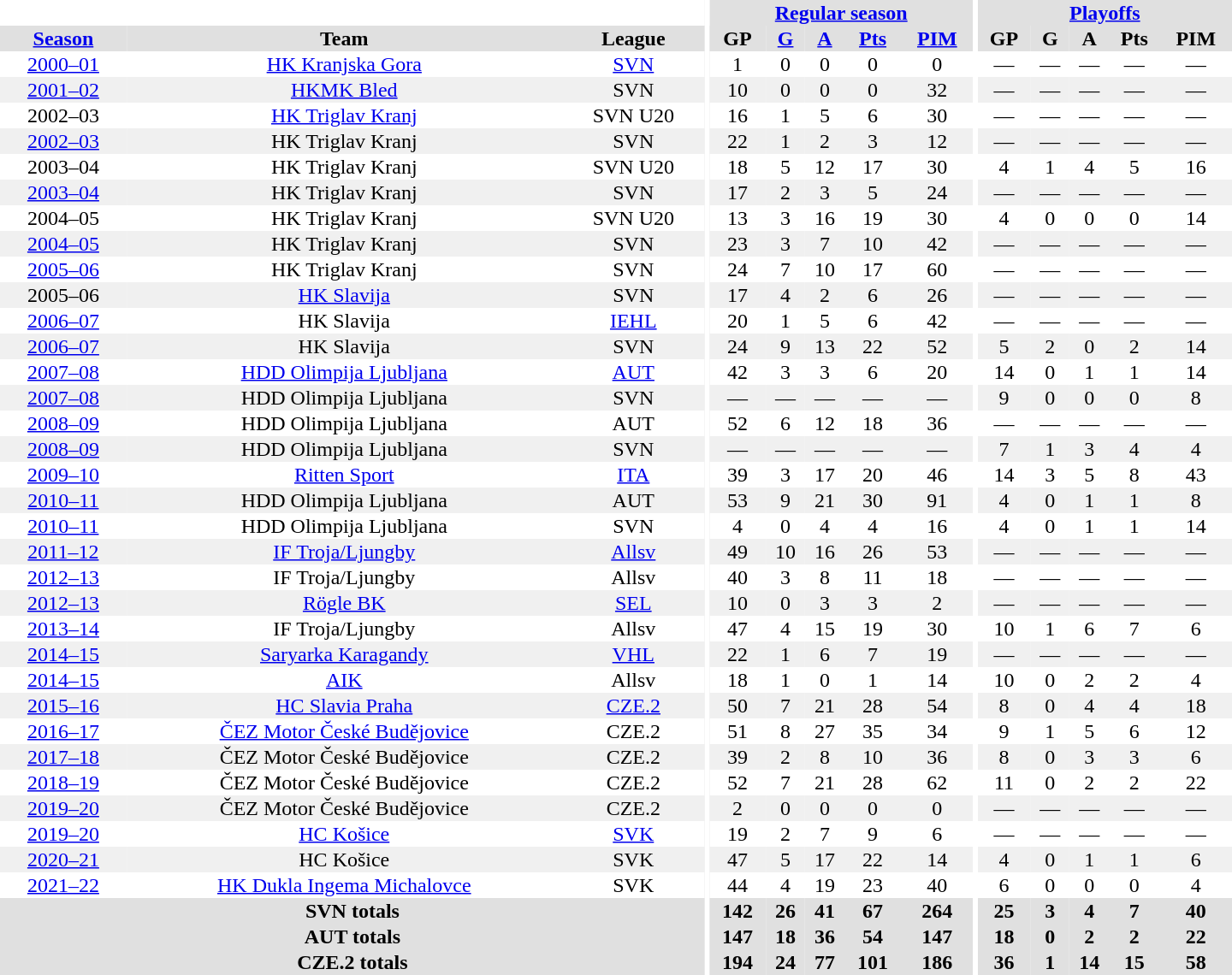<table border="0" cellpadding="1" cellspacing="0" style="text-align:center; width:60em">
<tr bgcolor="#e0e0e0">
<th colspan="3" bgcolor="#ffffff"></th>
<th rowspan="99" bgcolor="#ffffff"></th>
<th colspan="5"><a href='#'>Regular season</a></th>
<th rowspan="99" bgcolor="#ffffff"></th>
<th colspan="5"><a href='#'>Playoffs</a></th>
</tr>
<tr bgcolor="#e0e0e0">
<th><a href='#'>Season</a></th>
<th>Team</th>
<th>League</th>
<th>GP</th>
<th><a href='#'>G</a></th>
<th><a href='#'>A</a></th>
<th><a href='#'>Pts</a></th>
<th><a href='#'>PIM</a></th>
<th>GP</th>
<th>G</th>
<th>A</th>
<th>Pts</th>
<th>PIM</th>
</tr>
<tr>
<td><a href='#'>2000–01</a></td>
<td><a href='#'>HK Kranjska Gora</a></td>
<td><a href='#'>SVN</a></td>
<td>1</td>
<td>0</td>
<td>0</td>
<td>0</td>
<td>0</td>
<td>—</td>
<td>—</td>
<td>—</td>
<td>—</td>
<td>—</td>
</tr>
<tr bgcolor="#f0f0f0">
<td><a href='#'>2001–02</a></td>
<td><a href='#'>HKMK Bled</a></td>
<td>SVN</td>
<td>10</td>
<td>0</td>
<td>0</td>
<td>0</td>
<td>32</td>
<td>—</td>
<td>—</td>
<td>—</td>
<td>—</td>
<td>—</td>
</tr>
<tr>
<td>2002–03</td>
<td><a href='#'>HK Triglav Kranj</a></td>
<td>SVN U20</td>
<td>16</td>
<td>1</td>
<td>5</td>
<td>6</td>
<td>30</td>
<td>—</td>
<td>—</td>
<td>—</td>
<td>—</td>
<td>—</td>
</tr>
<tr bgcolor="#f0f0f0">
<td><a href='#'>2002–03</a></td>
<td>HK Triglav Kranj</td>
<td>SVN</td>
<td>22</td>
<td>1</td>
<td>2</td>
<td>3</td>
<td>12</td>
<td>—</td>
<td>—</td>
<td>—</td>
<td>—</td>
<td>—</td>
</tr>
<tr>
<td>2003–04</td>
<td>HK Triglav Kranj</td>
<td>SVN U20</td>
<td>18</td>
<td>5</td>
<td>12</td>
<td>17</td>
<td>30</td>
<td>4</td>
<td>1</td>
<td>4</td>
<td>5</td>
<td>16</td>
</tr>
<tr bgcolor="#f0f0f0">
<td><a href='#'>2003–04</a></td>
<td>HK Triglav Kranj</td>
<td>SVN</td>
<td>17</td>
<td>2</td>
<td>3</td>
<td>5</td>
<td>24</td>
<td>—</td>
<td>—</td>
<td>—</td>
<td>—</td>
<td>—</td>
</tr>
<tr>
<td>2004–05</td>
<td>HK Triglav Kranj</td>
<td>SVN U20</td>
<td>13</td>
<td>3</td>
<td>16</td>
<td>19</td>
<td>30</td>
<td>4</td>
<td>0</td>
<td>0</td>
<td>0</td>
<td>14</td>
</tr>
<tr bgcolor="#f0f0f0">
<td><a href='#'>2004–05</a></td>
<td>HK Triglav Kranj</td>
<td>SVN</td>
<td>23</td>
<td>3</td>
<td>7</td>
<td>10</td>
<td>42</td>
<td>—</td>
<td>—</td>
<td>—</td>
<td>—</td>
<td>—</td>
</tr>
<tr>
<td><a href='#'>2005–06</a></td>
<td>HK Triglav Kranj</td>
<td>SVN</td>
<td>24</td>
<td>7</td>
<td>10</td>
<td>17</td>
<td>60</td>
<td>—</td>
<td>—</td>
<td>—</td>
<td>—</td>
<td>—</td>
</tr>
<tr bgcolor="#f0f0f0">
<td>2005–06</td>
<td><a href='#'>HK Slavija</a></td>
<td>SVN</td>
<td>17</td>
<td>4</td>
<td>2</td>
<td>6</td>
<td>26</td>
<td>—</td>
<td>—</td>
<td>—</td>
<td>—</td>
<td>—</td>
</tr>
<tr>
<td><a href='#'>2006–07</a></td>
<td>HK Slavija</td>
<td><a href='#'>IEHL</a></td>
<td>20</td>
<td>1</td>
<td>5</td>
<td>6</td>
<td>42</td>
<td>—</td>
<td>—</td>
<td>—</td>
<td>—</td>
<td>—</td>
</tr>
<tr bgcolor="#f0f0f0">
<td><a href='#'>2006–07</a></td>
<td>HK Slavija</td>
<td>SVN</td>
<td>24</td>
<td>9</td>
<td>13</td>
<td>22</td>
<td>52</td>
<td>5</td>
<td>2</td>
<td>0</td>
<td>2</td>
<td>14</td>
</tr>
<tr>
<td><a href='#'>2007–08</a></td>
<td><a href='#'>HDD Olimpija Ljubljana</a></td>
<td><a href='#'>AUT</a></td>
<td>42</td>
<td>3</td>
<td>3</td>
<td>6</td>
<td>20</td>
<td>14</td>
<td>0</td>
<td>1</td>
<td>1</td>
<td>14</td>
</tr>
<tr bgcolor="#f0f0f0">
<td><a href='#'>2007–08</a></td>
<td>HDD Olimpija Ljubljana</td>
<td>SVN</td>
<td>—</td>
<td>—</td>
<td>—</td>
<td>—</td>
<td>—</td>
<td>9</td>
<td>0</td>
<td>0</td>
<td>0</td>
<td>8</td>
</tr>
<tr>
<td><a href='#'>2008–09</a></td>
<td>HDD Olimpija Ljubljana</td>
<td>AUT</td>
<td>52</td>
<td>6</td>
<td>12</td>
<td>18</td>
<td>36</td>
<td>—</td>
<td>—</td>
<td>—</td>
<td>—</td>
<td>—</td>
</tr>
<tr bgcolor="#f0f0f0">
<td><a href='#'>2008–09</a></td>
<td>HDD Olimpija Ljubljana</td>
<td>SVN</td>
<td>—</td>
<td>—</td>
<td>—</td>
<td>—</td>
<td>—</td>
<td>7</td>
<td>1</td>
<td>3</td>
<td>4</td>
<td>4</td>
</tr>
<tr>
<td><a href='#'>2009–10</a></td>
<td><a href='#'>Ritten Sport</a></td>
<td><a href='#'>ITA</a></td>
<td>39</td>
<td>3</td>
<td>17</td>
<td>20</td>
<td>46</td>
<td>14</td>
<td>3</td>
<td>5</td>
<td>8</td>
<td>43</td>
</tr>
<tr bgcolor="#f0f0f0">
<td><a href='#'>2010–11</a></td>
<td>HDD Olimpija Ljubljana</td>
<td>AUT</td>
<td>53</td>
<td>9</td>
<td>21</td>
<td>30</td>
<td>91</td>
<td>4</td>
<td>0</td>
<td>1</td>
<td>1</td>
<td>8</td>
</tr>
<tr>
<td><a href='#'>2010–11</a></td>
<td>HDD Olimpija Ljubljana</td>
<td>SVN</td>
<td>4</td>
<td>0</td>
<td>4</td>
<td>4</td>
<td>16</td>
<td>4</td>
<td>0</td>
<td>1</td>
<td>1</td>
<td>14</td>
</tr>
<tr bgcolor="#f0f0f0">
<td><a href='#'>2011–12</a></td>
<td><a href='#'>IF Troja/Ljungby</a></td>
<td><a href='#'>Allsv</a></td>
<td>49</td>
<td>10</td>
<td>16</td>
<td>26</td>
<td>53</td>
<td>—</td>
<td>—</td>
<td>—</td>
<td>—</td>
<td>—</td>
</tr>
<tr>
<td><a href='#'>2012–13</a></td>
<td>IF Troja/Ljungby</td>
<td>Allsv</td>
<td>40</td>
<td>3</td>
<td>8</td>
<td>11</td>
<td>18</td>
<td>—</td>
<td>—</td>
<td>—</td>
<td>—</td>
<td>—</td>
</tr>
<tr bgcolor="#f0f0f0">
<td><a href='#'>2012–13</a></td>
<td><a href='#'>Rögle BK</a></td>
<td><a href='#'>SEL</a></td>
<td>10</td>
<td>0</td>
<td>3</td>
<td>3</td>
<td>2</td>
<td>—</td>
<td>—</td>
<td>—</td>
<td>—</td>
<td>—</td>
</tr>
<tr>
<td><a href='#'>2013–14</a></td>
<td>IF Troja/Ljungby</td>
<td>Allsv</td>
<td>47</td>
<td>4</td>
<td>15</td>
<td>19</td>
<td>30</td>
<td>10</td>
<td>1</td>
<td>6</td>
<td>7</td>
<td>6</td>
</tr>
<tr bgcolor="#f0f0f0">
<td><a href='#'>2014–15</a></td>
<td><a href='#'>Saryarka Karagandy</a></td>
<td><a href='#'>VHL</a></td>
<td>22</td>
<td>1</td>
<td>6</td>
<td>7</td>
<td>19</td>
<td>—</td>
<td>—</td>
<td>—</td>
<td>—</td>
<td>—</td>
</tr>
<tr>
<td><a href='#'>2014–15</a></td>
<td><a href='#'>AIK</a></td>
<td>Allsv</td>
<td>18</td>
<td>1</td>
<td>0</td>
<td>1</td>
<td>14</td>
<td>10</td>
<td>0</td>
<td>2</td>
<td>2</td>
<td>4</td>
</tr>
<tr bgcolor="#f0f0f0">
<td><a href='#'>2015–16</a></td>
<td><a href='#'>HC Slavia Praha</a></td>
<td><a href='#'>CZE.2</a></td>
<td>50</td>
<td>7</td>
<td>21</td>
<td>28</td>
<td>54</td>
<td>8</td>
<td>0</td>
<td>4</td>
<td>4</td>
<td>18</td>
</tr>
<tr>
<td><a href='#'>2016–17</a></td>
<td><a href='#'>ČEZ Motor České Budějovice</a></td>
<td>CZE.2</td>
<td>51</td>
<td>8</td>
<td>27</td>
<td>35</td>
<td>34</td>
<td>9</td>
<td>1</td>
<td>5</td>
<td>6</td>
<td>12</td>
</tr>
<tr bgcolor="#f0f0f0">
<td><a href='#'>2017–18</a></td>
<td>ČEZ Motor České Budějovice</td>
<td>CZE.2</td>
<td>39</td>
<td>2</td>
<td>8</td>
<td>10</td>
<td>36</td>
<td>8</td>
<td>0</td>
<td>3</td>
<td>3</td>
<td>6</td>
</tr>
<tr>
<td><a href='#'>2018–19</a></td>
<td>ČEZ Motor České Budějovice</td>
<td>CZE.2</td>
<td>52</td>
<td>7</td>
<td>21</td>
<td>28</td>
<td>62</td>
<td>11</td>
<td>0</td>
<td>2</td>
<td>2</td>
<td>22</td>
</tr>
<tr bgcolor="#f0f0f0">
<td><a href='#'>2019–20</a></td>
<td>ČEZ Motor České Budějovice</td>
<td>CZE.2</td>
<td>2</td>
<td>0</td>
<td>0</td>
<td>0</td>
<td>0</td>
<td>—</td>
<td>—</td>
<td>—</td>
<td>—</td>
<td>—</td>
</tr>
<tr>
<td><a href='#'>2019–20</a></td>
<td><a href='#'>HC Košice</a></td>
<td><a href='#'>SVK</a></td>
<td>19</td>
<td>2</td>
<td>7</td>
<td>9</td>
<td>6</td>
<td>—</td>
<td>—</td>
<td>—</td>
<td>—</td>
<td>—</td>
</tr>
<tr bgcolor="#f0f0f0">
<td><a href='#'>2020–21</a></td>
<td>HC Košice</td>
<td>SVK</td>
<td>47</td>
<td>5</td>
<td>17</td>
<td>22</td>
<td>14</td>
<td>4</td>
<td>0</td>
<td>1</td>
<td>1</td>
<td>6</td>
</tr>
<tr>
<td><a href='#'>2021–22</a></td>
<td><a href='#'>HK Dukla Ingema Michalovce</a></td>
<td>SVK</td>
<td>44</td>
<td>4</td>
<td>19</td>
<td>23</td>
<td>40</td>
<td>6</td>
<td>0</td>
<td>0</td>
<td>0</td>
<td>4</td>
</tr>
<tr bgcolor="#e0e0e0">
<th colspan="3">SVN totals</th>
<th>142</th>
<th>26</th>
<th>41</th>
<th>67</th>
<th>264</th>
<th>25</th>
<th>3</th>
<th>4</th>
<th>7</th>
<th>40</th>
</tr>
<tr bgcolor="#e0e0e0">
<th colspan="3">AUT totals</th>
<th>147</th>
<th>18</th>
<th>36</th>
<th>54</th>
<th>147</th>
<th>18</th>
<th>0</th>
<th>2</th>
<th>2</th>
<th>22</th>
</tr>
<tr bgcolor="#e0e0e0">
<th colspan="3">CZE.2 totals</th>
<th>194</th>
<th>24</th>
<th>77</th>
<th>101</th>
<th>186</th>
<th>36</th>
<th>1</th>
<th>14</th>
<th>15</th>
<th>58</th>
</tr>
</table>
